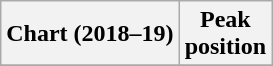<table class="wikitable plainrowheaders" style="text-align:center">
<tr>
<th scope="col">Chart (2018–19)</th>
<th scope="col">Peak<br>position</th>
</tr>
<tr>
</tr>
</table>
